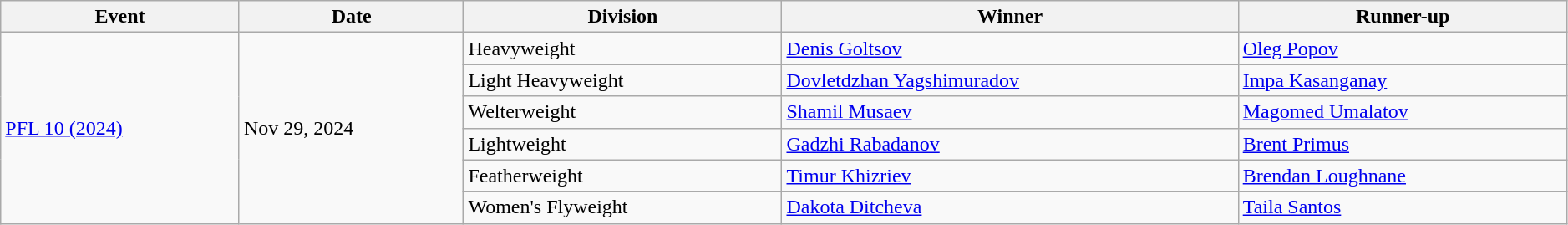<table class="wikitable" style="width:99%;">
<tr>
<th>Event</th>
<th>Date</th>
<th>Division</th>
<th>Winner</th>
<th>Runner-up</th>
</tr>
<tr>
<td rowspan=6><a href='#'>PFL 10 (2024)</a></td>
<td rowspan=6>Nov 29, 2024</td>
<td>Heavyweight</td>
<td> <a href='#'>Denis Goltsov</a></td>
<td> <a href='#'>Oleg Popov</a></td>
</tr>
<tr>
<td>Light Heavyweight</td>
<td> <a href='#'>Dovletdzhan Yagshimuradov</a></td>
<td> <a href='#'>Impa Kasanganay</a></td>
</tr>
<tr>
<td>Welterweight</td>
<td> <a href='#'>Shamil Musaev</a></td>
<td> <a href='#'>Magomed Umalatov</a></td>
</tr>
<tr>
<td>Lightweight</td>
<td> <a href='#'>Gadzhi Rabadanov</a></td>
<td> <a href='#'>Brent Primus</a></td>
</tr>
<tr>
<td>Featherweight</td>
<td> <a href='#'>Timur Khizriev</a></td>
<td> <a href='#'>Brendan Loughnane</a></td>
</tr>
<tr>
<td>Women's Flyweight</td>
<td> <a href='#'>Dakota Ditcheva</a></td>
<td> <a href='#'>Taila Santos</a></td>
</tr>
</table>
